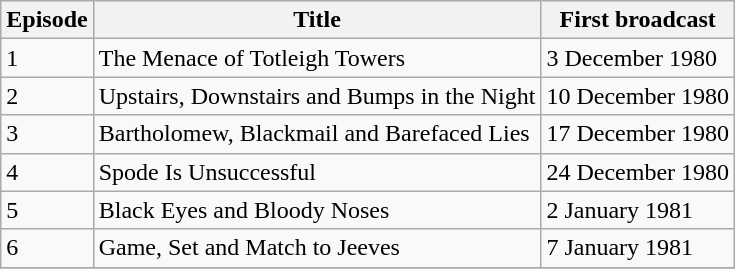<table class="wikitable">
<tr>
<th>Episode</th>
<th>Title</th>
<th>First broadcast</th>
</tr>
<tr>
<td>1</td>
<td>The Menace of Totleigh Towers</td>
<td>3 December 1980</td>
</tr>
<tr>
<td>2</td>
<td>Upstairs, Downstairs and Bumps in the Night</td>
<td>10 December 1980</td>
</tr>
<tr>
<td>3</td>
<td>Bartholomew, Blackmail and Barefaced Lies</td>
<td>17 December 1980</td>
</tr>
<tr>
<td>4</td>
<td>Spode Is Unsuccessful</td>
<td>24 December 1980</td>
</tr>
<tr>
<td>5</td>
<td>Black Eyes and Bloody Noses</td>
<td>2 January 1981</td>
</tr>
<tr>
<td>6</td>
<td>Game, Set and Match to Jeeves</td>
<td>7 January 1981</td>
</tr>
<tr>
</tr>
</table>
